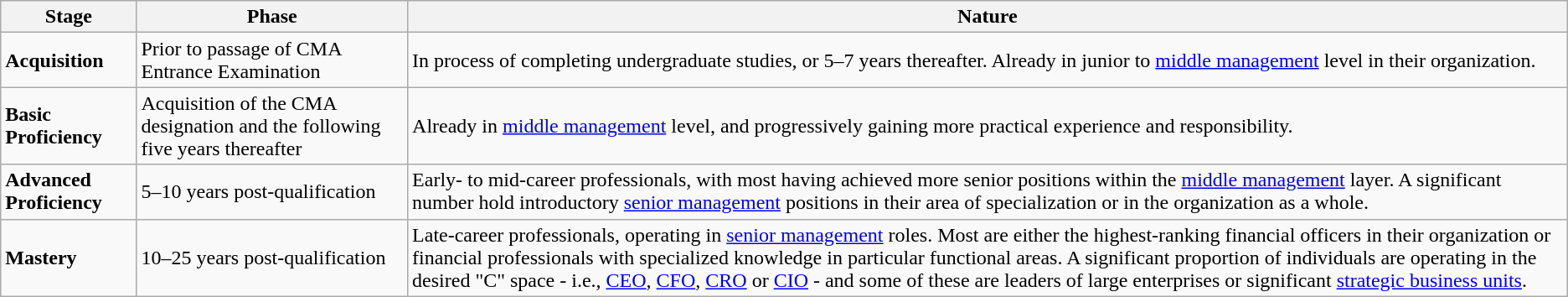<table class="wikitable">
<tr>
<th>Stage</th>
<th>Phase</th>
<th>Nature</th>
</tr>
<tr>
<td><strong>Acquisition</strong></td>
<td>Prior to passage of CMA Entrance Examination</td>
<td>In process of completing undergraduate studies, or 5–7 years thereafter. Already in junior to <a href='#'>middle management</a> level in their organization.</td>
</tr>
<tr>
<td><strong>Basic Proficiency</strong></td>
<td>Acquisition of the CMA designation and the following five years thereafter</td>
<td>Already in <a href='#'>middle management</a> level, and progressively gaining more practical experience and responsibility.</td>
</tr>
<tr>
<td><strong>Advanced Proficiency</strong></td>
<td>5–10 years post-qualification</td>
<td>Early- to mid-career professionals, with most having achieved more senior positions within the <a href='#'>middle management</a> layer. A significant number hold introductory <a href='#'>senior management</a> positions in their area of specialization or in the organization as a whole.</td>
</tr>
<tr>
<td><strong>Mastery</strong></td>
<td>10–25 years post-qualification</td>
<td>Late-career professionals, operating in <a href='#'>senior management</a> roles. Most are either the highest-ranking financial officers in their organization or financial professionals with specialized knowledge in particular functional areas. A significant proportion of individuals are operating in the desired "C" space - i.e., <a href='#'>CEO</a>, <a href='#'>CFO</a>, <a href='#'>CRO</a> or <a href='#'>CIO</a> - and some of these are leaders of large enterprises or significant <a href='#'>strategic business units</a>.</td>
</tr>
</table>
